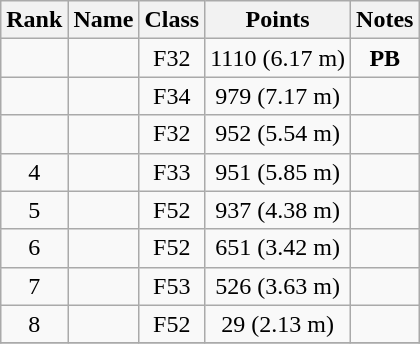<table class="wikitable" style="text-align:center">
<tr>
<th>Rank</th>
<th>Name</th>
<th>Class</th>
<th>Points</th>
<th>Notes</th>
</tr>
<tr>
<td></td>
<td align="left"></td>
<td>F32</td>
<td>1110 (6.17 m)</td>
<td><strong>PB</strong></td>
</tr>
<tr>
<td></td>
<td align="left"></td>
<td>F34</td>
<td>979 (7.17 m)</td>
<td></td>
</tr>
<tr>
<td></td>
<td align="left"></td>
<td>F32</td>
<td>952 (5.54 m)</td>
<td></td>
</tr>
<tr>
<td>4</td>
<td align="left"></td>
<td>F33</td>
<td>951 (5.85 m)</td>
<td></td>
</tr>
<tr>
<td>5</td>
<td align="left"></td>
<td>F52</td>
<td>937 (4.38 m)</td>
<td></td>
</tr>
<tr>
<td>6</td>
<td align="left"></td>
<td>F52</td>
<td>651 (3.42 m)</td>
<td></td>
</tr>
<tr>
<td>7</td>
<td align="left"></td>
<td>F53</td>
<td>526 (3.63 m)</td>
<td></td>
</tr>
<tr>
<td>8</td>
<td align="left"></td>
<td>F52</td>
<td>29 (2.13 m)</td>
<td></td>
</tr>
<tr>
</tr>
</table>
